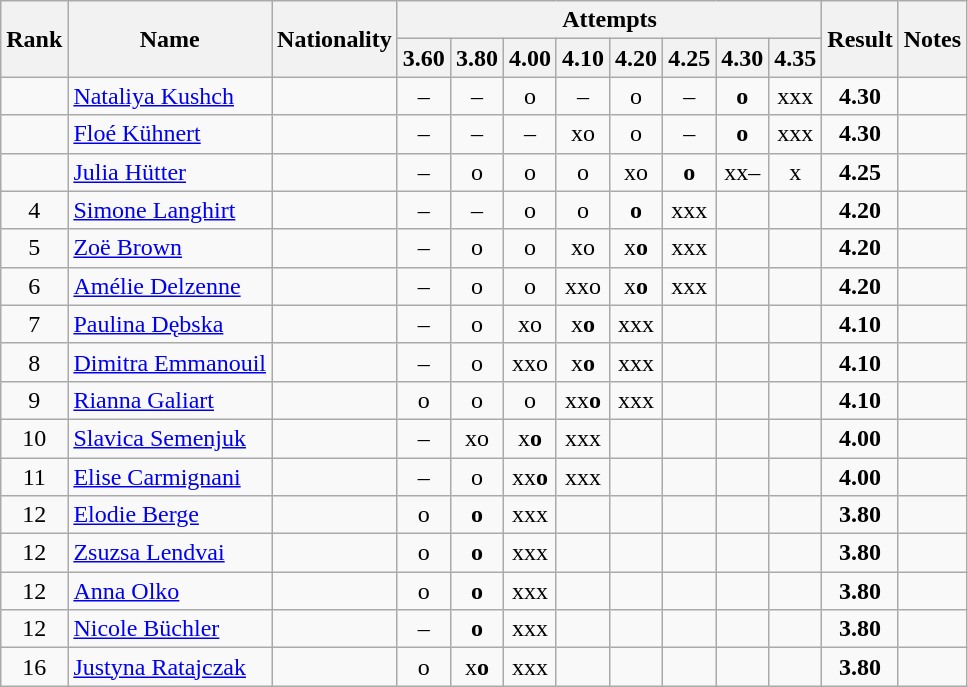<table class="wikitable sortable" style="text-align:center">
<tr>
<th rowspan=2>Rank</th>
<th rowspan=2>Name</th>
<th rowspan=2>Nationality</th>
<th colspan=8>Attempts</th>
<th rowspan=2>Result</th>
<th rowspan=2>Notes</th>
</tr>
<tr>
<th>3.60</th>
<th>3.80</th>
<th>4.00</th>
<th>4.10</th>
<th>4.20</th>
<th>4.25</th>
<th>4.30</th>
<th>4.35</th>
</tr>
<tr>
<td></td>
<td align=left><a href='#'>Nataliya Kushch</a></td>
<td align=left></td>
<td>–</td>
<td>–</td>
<td>o</td>
<td>–</td>
<td>o</td>
<td>–</td>
<td><strong>o</strong></td>
<td>xxx</td>
<td><strong>4.30</strong></td>
<td></td>
</tr>
<tr>
<td></td>
<td align=left><a href='#'>Floé Kühnert</a></td>
<td align=left></td>
<td>–</td>
<td>–</td>
<td>–</td>
<td>xo</td>
<td>o</td>
<td>–</td>
<td><strong>o</strong></td>
<td>xxx</td>
<td><strong>4.30</strong></td>
<td></td>
</tr>
<tr>
<td></td>
<td align=left><a href='#'>Julia Hütter</a></td>
<td align=left></td>
<td>–</td>
<td>o</td>
<td>o</td>
<td>o</td>
<td>xo</td>
<td><strong>o</strong></td>
<td>xx–</td>
<td>x</td>
<td><strong>4.25</strong></td>
<td></td>
</tr>
<tr>
<td>4</td>
<td align=left><a href='#'>Simone Langhirt</a></td>
<td align=left></td>
<td>–</td>
<td>–</td>
<td>o</td>
<td>o</td>
<td><strong>o</strong></td>
<td>xxx</td>
<td></td>
<td></td>
<td><strong>4.20</strong></td>
<td></td>
</tr>
<tr>
<td>5</td>
<td align=left><a href='#'>Zoë Brown</a></td>
<td align=left></td>
<td>–</td>
<td>o</td>
<td>o</td>
<td>xo</td>
<td>x<strong>o</strong></td>
<td>xxx</td>
<td></td>
<td></td>
<td><strong>4.20</strong></td>
<td></td>
</tr>
<tr>
<td>6</td>
<td align=left><a href='#'>Amélie Delzenne</a></td>
<td align=left></td>
<td>–</td>
<td>o</td>
<td>o</td>
<td>xxo</td>
<td>x<strong>o</strong></td>
<td>xxx</td>
<td></td>
<td></td>
<td><strong>4.20</strong></td>
<td></td>
</tr>
<tr>
<td>7</td>
<td align=left><a href='#'>Paulina Dębska</a></td>
<td align=left></td>
<td>–</td>
<td>o</td>
<td>xo</td>
<td>x<strong>o</strong></td>
<td>xxx</td>
<td></td>
<td></td>
<td></td>
<td><strong>4.10</strong></td>
<td></td>
</tr>
<tr>
<td>8</td>
<td align=left><a href='#'>Dimitra Emmanouil</a></td>
<td align=left></td>
<td>–</td>
<td>o</td>
<td>xxo</td>
<td>x<strong>o</strong></td>
<td>xxx</td>
<td></td>
<td></td>
<td></td>
<td><strong>4.10</strong></td>
<td></td>
</tr>
<tr>
<td>9</td>
<td align=left><a href='#'>Rianna Galiart</a></td>
<td align=left></td>
<td>o</td>
<td>o</td>
<td>o</td>
<td>xx<strong>o</strong></td>
<td>xxx</td>
<td></td>
<td></td>
<td></td>
<td><strong>4.10</strong></td>
<td></td>
</tr>
<tr>
<td>10</td>
<td align=left><a href='#'>Slavica Semenjuk</a></td>
<td align=left></td>
<td>–</td>
<td>xo</td>
<td>x<strong>o</strong></td>
<td>xxx</td>
<td></td>
<td></td>
<td></td>
<td></td>
<td><strong>4.00</strong></td>
<td></td>
</tr>
<tr>
<td>11</td>
<td align=left><a href='#'>Elise Carmignani</a></td>
<td align=left></td>
<td>–</td>
<td>o</td>
<td>xx<strong>o</strong></td>
<td>xxx</td>
<td></td>
<td></td>
<td></td>
<td></td>
<td><strong>4.00</strong></td>
<td></td>
</tr>
<tr>
<td>12</td>
<td align=left><a href='#'>Elodie Berge</a></td>
<td align=left></td>
<td>o</td>
<td><strong>o</strong></td>
<td>xxx</td>
<td></td>
<td></td>
<td></td>
<td></td>
<td></td>
<td><strong>3.80</strong></td>
<td></td>
</tr>
<tr>
<td>12</td>
<td align=left><a href='#'>Zsuzsa Lendvai</a></td>
<td align=left></td>
<td>o</td>
<td><strong>o</strong></td>
<td>xxx</td>
<td></td>
<td></td>
<td></td>
<td></td>
<td></td>
<td><strong>3.80</strong></td>
<td></td>
</tr>
<tr>
<td>12</td>
<td align=left><a href='#'>Anna Olko</a></td>
<td align=left></td>
<td>o</td>
<td><strong>o</strong></td>
<td>xxx</td>
<td></td>
<td></td>
<td></td>
<td></td>
<td></td>
<td><strong>3.80</strong></td>
<td></td>
</tr>
<tr>
<td>12</td>
<td align=left><a href='#'>Nicole Büchler</a></td>
<td align=left></td>
<td>–</td>
<td><strong>o</strong></td>
<td>xxx</td>
<td></td>
<td></td>
<td></td>
<td></td>
<td></td>
<td><strong>3.80</strong></td>
<td></td>
</tr>
<tr>
<td>16</td>
<td align=left><a href='#'>Justyna Ratajczak</a></td>
<td align=left></td>
<td>o</td>
<td>x<strong>o</strong></td>
<td>xxx</td>
<td></td>
<td></td>
<td></td>
<td></td>
<td></td>
<td><strong>3.80</strong></td>
<td></td>
</tr>
</table>
